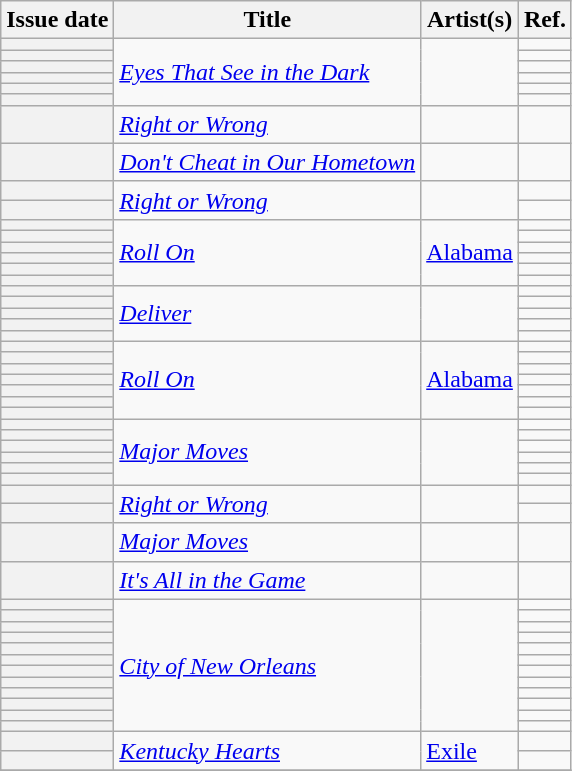<table class="wikitable sortable plainrowheaders">
<tr>
<th scope=col>Issue date</th>
<th scope=col>Title</th>
<th scope=col>Artist(s)</th>
<th scope=col class=unsortable>Ref.</th>
</tr>
<tr>
<th scope=row></th>
<td rowspan=6><em><a href='#'>Eyes That See in the Dark</a></em></td>
<td rowspan=6></td>
<td align=center></td>
</tr>
<tr>
<th scope=row></th>
<td align=center></td>
</tr>
<tr>
<th scope=row></th>
<td align=center></td>
</tr>
<tr>
<th scope=row></th>
<td align=center></td>
</tr>
<tr>
<th scope=row></th>
<td align=center></td>
</tr>
<tr>
<th scope=row></th>
<td align=center></td>
</tr>
<tr>
<th scope=row></th>
<td><em><a href='#'>Right or Wrong</a></em></td>
<td></td>
<td align=center></td>
</tr>
<tr>
<th scope=row></th>
<td><em><a href='#'>Don't Cheat in Our Hometown</a></em></td>
<td></td>
<td align=center></td>
</tr>
<tr>
<th scope=row></th>
<td rowspan=2><em><a href='#'>Right or Wrong</a></em></td>
<td rowspan=2></td>
<td align=center></td>
</tr>
<tr>
<th scope=row></th>
<td align=center></td>
</tr>
<tr>
<th scope=row></th>
<td rowspan=6><em><a href='#'>Roll On</a></em></td>
<td rowspan=6><a href='#'>Alabama</a></td>
<td align=center></td>
</tr>
<tr>
<th scope=row></th>
<td align=center></td>
</tr>
<tr>
<th scope=row></th>
<td align=center></td>
</tr>
<tr>
<th scope=row></th>
<td align=center></td>
</tr>
<tr>
<th scope=row></th>
<td align=center></td>
</tr>
<tr>
<th scope=row></th>
<td align=center></td>
</tr>
<tr>
<th scope=row></th>
<td rowspan=5><em><a href='#'>Deliver</a></em></td>
<td rowspan=5></td>
<td align=center></td>
</tr>
<tr>
<th scope=row></th>
<td align=center></td>
</tr>
<tr>
<th scope=row></th>
<td align=center></td>
</tr>
<tr>
<th scope=row></th>
<td align=center></td>
</tr>
<tr>
<th scope=row></th>
<td align=center></td>
</tr>
<tr>
<th scope=row></th>
<td rowspan=7><em><a href='#'>Roll On</a></em></td>
<td rowspan=7><a href='#'>Alabama</a></td>
<td align=center></td>
</tr>
<tr>
<th scope=row></th>
<td align=center></td>
</tr>
<tr>
<th scope=row></th>
<td align=center></td>
</tr>
<tr>
<th scope=row></th>
<td align=center></td>
</tr>
<tr>
<th scope=row></th>
<td align=center></td>
</tr>
<tr>
<th scope=row></th>
<td align=center></td>
</tr>
<tr>
<th scope=row></th>
<td align=center></td>
</tr>
<tr>
<th scope=row></th>
<td rowspan=6><em><a href='#'>Major Moves</a></em></td>
<td rowspan=6></td>
<td align=center></td>
</tr>
<tr>
<th scope=row></th>
<td align=center></td>
</tr>
<tr>
<th scope=row></th>
<td align=center></td>
</tr>
<tr>
<th scope=row></th>
<td align=center></td>
</tr>
<tr>
<th scope=row></th>
<td align=center></td>
</tr>
<tr>
<th scope=row></th>
<td align=center></td>
</tr>
<tr>
<th scope=row></th>
<td rowspan=2><em><a href='#'>Right or Wrong</a></em></td>
<td rowspan=2></td>
<td align=center></td>
</tr>
<tr>
<th scope=row></th>
<td align=center></td>
</tr>
<tr>
<th scope=row></th>
<td><em><a href='#'>Major Moves</a></em></td>
<td></td>
<td align=center></td>
</tr>
<tr>
<th scope=row></th>
<td><em><a href='#'>It's All in the Game</a></em></td>
<td></td>
<td align=center></td>
</tr>
<tr>
<th scope=row></th>
<td rowspan=12><em><a href='#'>City of New Orleans</a></em></td>
<td rowspan=12></td>
<td align=center></td>
</tr>
<tr>
<th scope=row></th>
<td align=center></td>
</tr>
<tr>
<th scope=row></th>
<td align=center></td>
</tr>
<tr>
<th scope=row></th>
<td align=center></td>
</tr>
<tr>
<th scope=row></th>
<td align=center></td>
</tr>
<tr>
<th scope=row></th>
<td align=center></td>
</tr>
<tr>
<th scope=row></th>
<td align=center></td>
</tr>
<tr>
<th scope=row></th>
<td align=center></td>
</tr>
<tr>
<th scope=row></th>
<td align=center></td>
</tr>
<tr>
<th scope=row></th>
<td align=center></td>
</tr>
<tr>
<th scope=row></th>
<td align=center></td>
</tr>
<tr>
<th scope=row></th>
<td align=center></td>
</tr>
<tr>
<th scope=row></th>
<td rowspan=2><em><a href='#'>Kentucky Hearts</a></em></td>
<td rowspan=2><a href='#'>Exile</a></td>
<td align=center></td>
</tr>
<tr>
<th scope=row></th>
<td align=center></td>
</tr>
<tr>
</tr>
</table>
